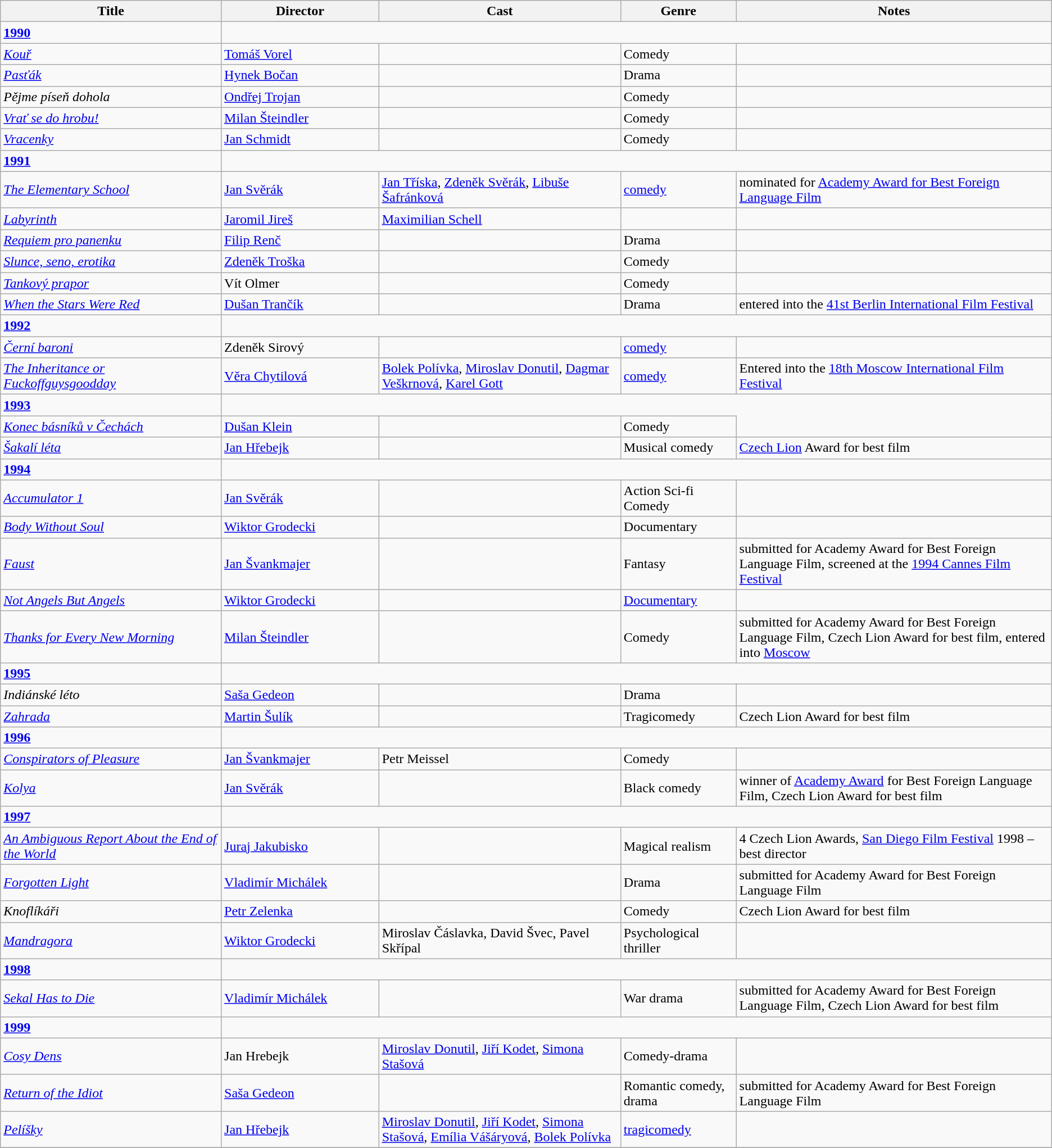<table class="wikitable">
<tr>
<th width=21%>Title</th>
<th width=15%>Director</th>
<th width=23%>Cast</th>
<th width=11%>Genre</th>
<th width=30%>Notes</th>
</tr>
<tr>
<td><strong><a href='#'>1990</a></strong></td>
</tr>
<tr>
<td><em><a href='#'>Kouř</a></em></td>
<td><a href='#'>Tomáš Vorel</a></td>
<td></td>
<td>Comedy</td>
<td></td>
</tr>
<tr>
<td><em><a href='#'>Pasťák</a></em></td>
<td><a href='#'>Hynek Bočan</a></td>
<td></td>
<td>Drama</td>
<td></td>
</tr>
<tr>
<td><em>Pějme píseň dohola</em></td>
<td><a href='#'>Ondřej Trojan</a></td>
<td></td>
<td>Comedy</td>
<td></td>
</tr>
<tr>
<td><em><a href='#'>Vrať se do hrobu!</a></em></td>
<td><a href='#'>Milan Šteindler</a></td>
<td></td>
<td>Comedy</td>
<td></td>
</tr>
<tr>
<td><em><a href='#'>Vracenky</a></em></td>
<td><a href='#'>Jan Schmidt</a></td>
<td></td>
<td>Comedy</td>
<td></td>
</tr>
<tr>
<td><strong><a href='#'>1991</a></strong></td>
</tr>
<tr>
<td><em><a href='#'>The Elementary School</a></em></td>
<td><a href='#'>Jan Svěrák</a></td>
<td><a href='#'>Jan Tříska</a>, <a href='#'>Zdeněk Svěrák</a>, <a href='#'>Libuše Šafránková</a></td>
<td><a href='#'>comedy</a></td>
<td>nominated for <a href='#'>Academy Award for Best Foreign Language Film</a></td>
</tr>
<tr>
<td><em><a href='#'>Labyrinth</a></em></td>
<td><a href='#'>Jaromil Jireš</a></td>
<td><a href='#'>Maximilian Schell</a></td>
<td></td>
<td></td>
</tr>
<tr>
<td><em><a href='#'>Requiem pro panenku</a></em></td>
<td><a href='#'>Filip Renč</a></td>
<td></td>
<td>Drama</td>
<td></td>
</tr>
<tr>
<td><em><a href='#'>Slunce, seno, erotika</a></em></td>
<td><a href='#'>Zdeněk Troška</a></td>
<td></td>
<td>Comedy</td>
<td></td>
</tr>
<tr>
<td><em><a href='#'>Tankový prapor</a></em></td>
<td>Vít Olmer</td>
<td></td>
<td>Comedy</td>
<td></td>
</tr>
<tr>
<td><em><a href='#'>When the Stars Were Red</a></em></td>
<td><a href='#'>Dušan Trančík</a></td>
<td></td>
<td>Drama</td>
<td>entered into the <a href='#'>41st Berlin International Film Festival</a></td>
</tr>
<tr>
<td><strong><a href='#'>1992</a></strong></td>
</tr>
<tr>
<td><em><a href='#'>Černí baroni</a></em></td>
<td>Zdeněk Sirový</td>
<td></td>
<td><a href='#'>comedy</a></td>
<td></td>
</tr>
<tr>
<td><em><a href='#'>The Inheritance or Fuckoffguysgoodday</a></em></td>
<td><a href='#'>Věra Chytilová</a></td>
<td><a href='#'>Bolek Polívka</a>, <a href='#'>Miroslav Donutil</a>, <a href='#'>Dagmar Veškrnová</a>, <a href='#'>Karel Gott</a></td>
<td><a href='#'>comedy</a></td>
<td>Entered into the <a href='#'>18th Moscow International Film Festival</a></td>
</tr>
<tr>
<td><strong><a href='#'>1993</a></strong></td>
</tr>
<tr>
<td><em><a href='#'>Konec básníků v Čechách</a></em></td>
<td><a href='#'>Dušan Klein</a></td>
<td></td>
<td>Comedy</td>
</tr>
<tr>
<td><em><a href='#'>Šakalí léta</a></em></td>
<td><a href='#'>Jan Hřebejk</a></td>
<td></td>
<td>Musical comedy</td>
<td><a href='#'>Czech Lion</a> Award for best film</td>
</tr>
<tr>
<td><strong><a href='#'>1994</a></strong></td>
</tr>
<tr>
<td><em><a href='#'>Accumulator 1</a></em></td>
<td><a href='#'>Jan Svěrák</a></td>
<td></td>
<td>Action Sci-fi Comedy</td>
<td></td>
</tr>
<tr>
<td><em><a href='#'>Body Without Soul</a></em></td>
<td><a href='#'>Wiktor Grodecki</a></td>
<td></td>
<td>Documentary</td>
<td></td>
</tr>
<tr>
<td><em><a href='#'>Faust</a></em></td>
<td><a href='#'>Jan Švankmajer</a></td>
<td></td>
<td>Fantasy</td>
<td>submitted for Academy Award for Best Foreign Language Film, screened at the <a href='#'>1994 Cannes Film Festival</a></td>
</tr>
<tr>
<td><em><a href='#'>Not Angels But Angels</a></em></td>
<td><a href='#'>Wiktor Grodecki</a></td>
<td></td>
<td><a href='#'>Documentary</a></td>
<td></td>
</tr>
<tr>
<td><em><a href='#'>Thanks for Every New Morning</a></em></td>
<td><a href='#'>Milan Šteindler</a></td>
<td></td>
<td>Comedy</td>
<td>submitted for Academy Award for Best Foreign Language Film, Czech Lion Award for best film, entered into <a href='#'>Moscow</a></td>
</tr>
<tr>
<td><strong><a href='#'>1995</a></strong></td>
</tr>
<tr>
<td><em>Indiánské léto</em></td>
<td><a href='#'>Saša Gedeon</a></td>
<td></td>
<td>Drama</td>
<td></td>
</tr>
<tr>
<td><em><a href='#'>Zahrada</a></em></td>
<td><a href='#'>Martin Šulík</a></td>
<td></td>
<td>Tragicomedy</td>
<td>Czech Lion Award for best film</td>
</tr>
<tr>
<td><strong><a href='#'>1996</a></strong></td>
</tr>
<tr>
<td><em><a href='#'>Conspirators of Pleasure</a></em></td>
<td><a href='#'>Jan Švankmajer</a></td>
<td>Petr Meissel</td>
<td>Comedy</td>
<td></td>
</tr>
<tr>
<td><em><a href='#'>Kolya</a></em></td>
<td><a href='#'>Jan Svěrák</a></td>
<td></td>
<td>Black comedy</td>
<td>winner of <a href='#'>Academy Award</a> for Best Foreign Language Film, Czech Lion Award for best film</td>
</tr>
<tr>
<td><strong><a href='#'>1997</a></strong></td>
</tr>
<tr>
<td><em><a href='#'>An Ambiguous Report About the End of the World</a></em></td>
<td><a href='#'>Juraj Jakubisko</a></td>
<td></td>
<td>Magical realism</td>
<td>4 Czech Lion Awards, <a href='#'>San Diego Film Festival</a> 1998 – best director</td>
</tr>
<tr>
<td><em><a href='#'>Forgotten Light</a></em></td>
<td><a href='#'>Vladimír Michálek</a></td>
<td></td>
<td>Drama</td>
<td>submitted for Academy Award for Best Foreign Language Film</td>
</tr>
<tr>
<td><em>Knoflíkáři</em></td>
<td><a href='#'>Petr Zelenka</a></td>
<td></td>
<td>Comedy</td>
<td>Czech Lion Award for best film</td>
</tr>
<tr>
<td><em><a href='#'>Mandragora</a></em></td>
<td><a href='#'>Wiktor Grodecki</a></td>
<td>Miroslav Čáslavka, David Švec, Pavel Skřípal</td>
<td>Psychological thriller</td>
<td></td>
</tr>
<tr>
<td><strong><a href='#'>1998</a></strong></td>
</tr>
<tr>
<td><em><a href='#'>Sekal Has to Die</a></em></td>
<td><a href='#'>Vladimír Michálek</a></td>
<td></td>
<td>War drama</td>
<td>submitted for Academy Award for Best Foreign Language Film, Czech Lion Award for best film</td>
</tr>
<tr>
<td><strong><a href='#'>1999</a></strong></td>
</tr>
<tr>
<td><em><a href='#'>Cosy Dens</a></em></td>
<td>Jan Hrebejk</td>
<td><a href='#'>Miroslav Donutil</a>, <a href='#'>Jiří Kodet</a>, <a href='#'>Simona Stašová</a></td>
<td>Comedy-drama</td>
<td></td>
</tr>
<tr>
<td><em><a href='#'>Return of the Idiot</a></em></td>
<td><a href='#'>Saša Gedeon</a></td>
<td></td>
<td>Romantic comedy, drama</td>
<td>submitted for Academy Award for Best Foreign Language Film</td>
</tr>
<tr>
<td><em><a href='#'>Pelíšky</a></em></td>
<td><a href='#'>Jan Hřebejk</a></td>
<td><a href='#'>Miroslav Donutil</a>, <a href='#'>Jiří Kodet</a>, <a href='#'>Simona Stašová</a>, <a href='#'>Emília Vášáryová</a>, <a href='#'>Bolek Polívka</a></td>
<td><a href='#'>tragicomedy</a></td>
<td></td>
</tr>
<tr>
</tr>
</table>
